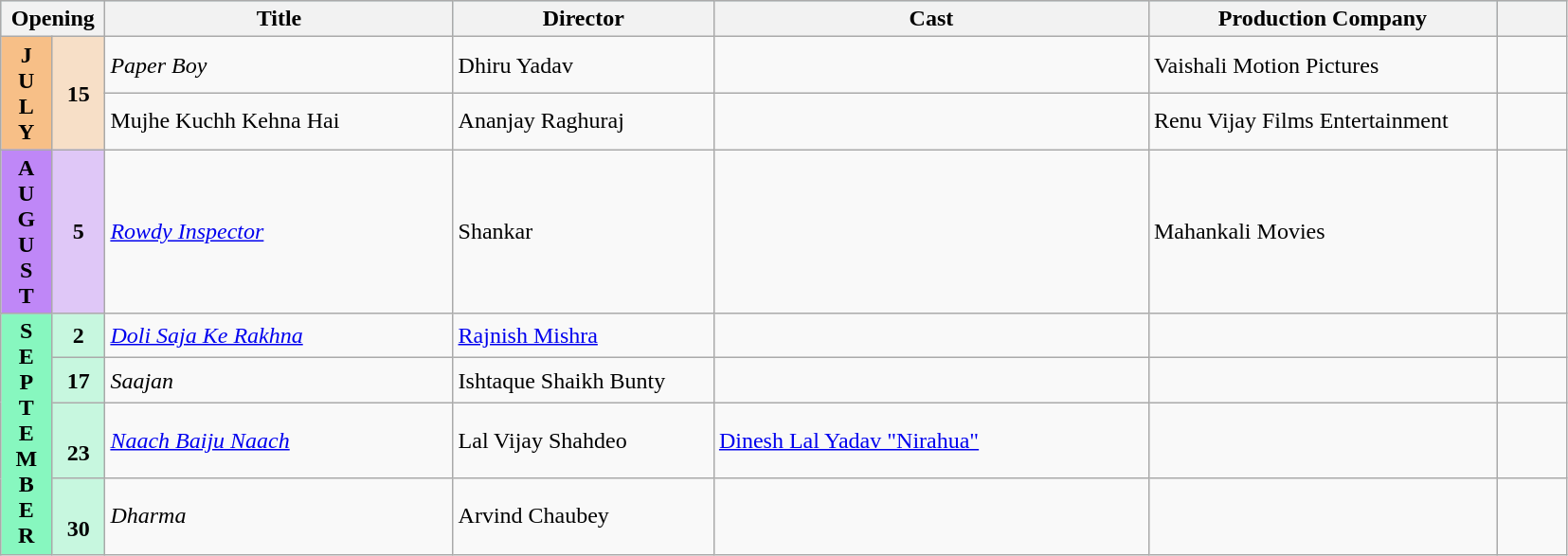<table class="wikitable sortable">
<tr style="background:#b0e0e6; text-align:center;">
<th colspan="2" style="width:6%;"><strong>Opening</strong></th>
<th style="width:20%;"><strong>Title</strong></th>
<th style="width:15%;"><strong>Director</strong></th>
<th style="width:25%;"><strong>Cast</strong></th>
<th style="width:20%;">Production Company</th>
<th style="width:4%;"><strong></strong></th>
</tr>
<tr>
<th rowspan="2" style="text-align:center; background:#f7bf87; text color:#000;">J<br>U<br>L<br>Y</th>
<td rowspan="2" style="text-align:center; background:#f7dfc7"><strong>15</strong></td>
<td><em>Paper Boy</em></td>
<td>Dhiru Yadav</td>
<td></td>
<td>Vaishali Motion Pictures</td>
<td></td>
</tr>
<tr>
<td>Mujhe Kuchh Kehna Hai</td>
<td>Ananjay Raghuraj</td>
<td></td>
<td>Renu Vijay Films Entertainment</td>
<td></td>
</tr>
<tr>
<th rowspan="1" style="text-align:center; background:#bf87f7; text color:#000;">A<br>U<br>G<br>U<br>S<br>T</th>
<td rowspan="1" style="text-align:center; background:#dfc7f7"><strong>5</strong></td>
<td><em><a href='#'>Rowdy Inspector</a></em></td>
<td>Shankar</td>
<td></td>
<td>Mahankali Movies</td>
<td></td>
</tr>
<tr>
<th rowspan="4" style="text-align:center; background:#87f7bf; text color:#000;">S<br>E<br>P<br>T<br>E<br>M<br>B<br>E<br>R</th>
<td rowspan="1" style="text-align:center; background:#c7f7df""><strong>2</strong></td>
<td><em><a href='#'>Doli Saja Ke Rakhna</a></em></td>
<td><a href='#'>Rajnish Mishra</a></td>
<td></td>
<td></td>
<td></td>
</tr>
<tr>
<td rowspan="1" style="text-align:center; background:#c7f7df"><strong>17</strong></td>
<td><em>Saajan</em></td>
<td>Ishtaque Shaikh Bunty</td>
<td></td>
<td></td>
<td></td>
</tr>
<tr>
<td rowspan="1" style="text-align:center; background:#c7f7df"><br><strong>23</strong></td>
<td><em><a href='#'>Naach Baiju Naach</a></em></td>
<td>Lal Vijay Shahdeo</td>
<td><a href='#'>Dinesh Lal Yadav "Nirahua"</a></td>
<td></td>
<td></td>
</tr>
<tr>
<td rowspan="1" style="text-align:center; background:#c7f7df"><br><strong>30</strong></td>
<td><em>Dharma</em></td>
<td>Arvind Chaubey</td>
<td></td>
<td></td>
<td></td>
</tr>
</table>
